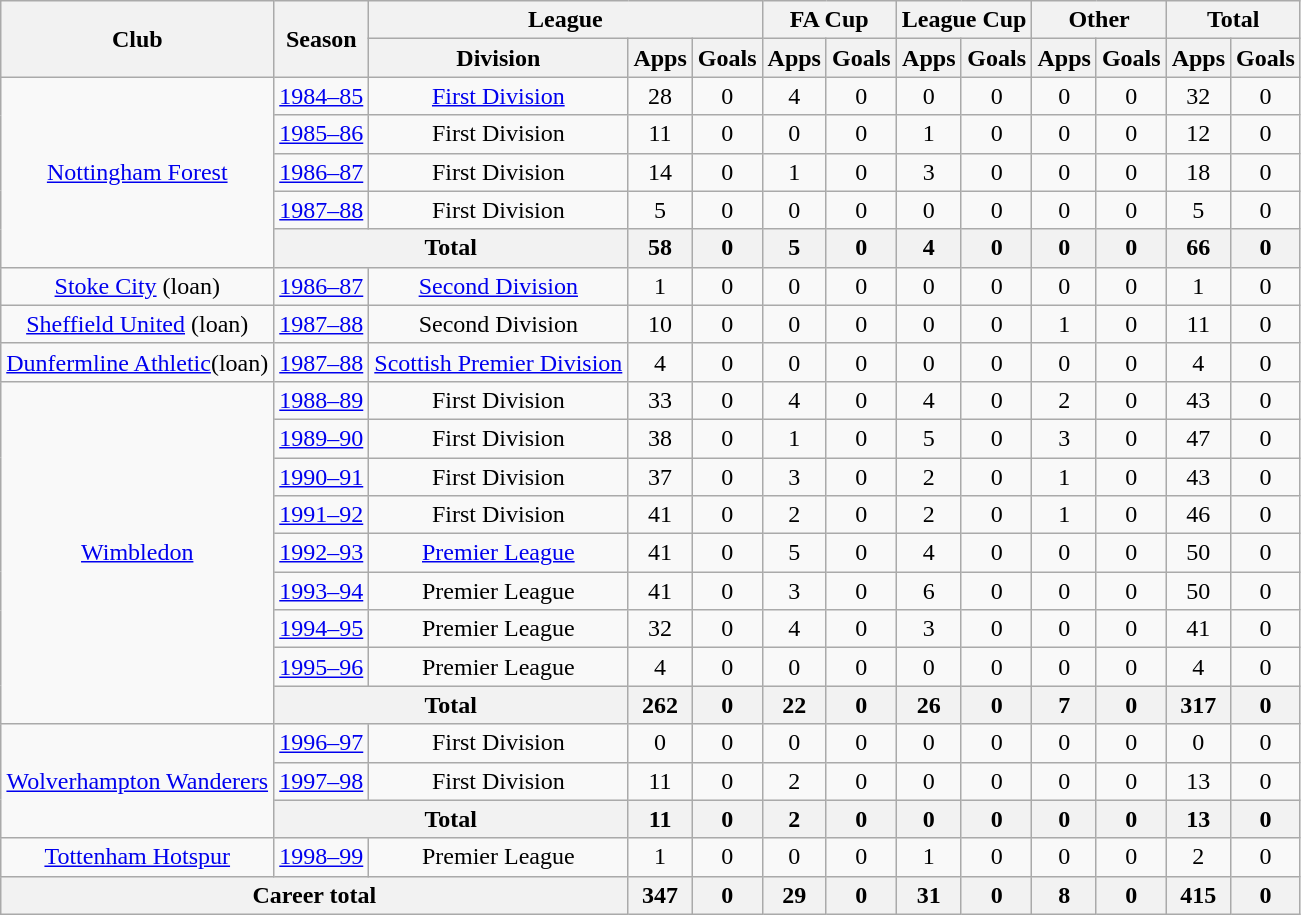<table class="wikitable" style="text-align:center">
<tr>
<th rowspan="2">Club</th>
<th rowspan="2">Season</th>
<th colspan="3">League</th>
<th colspan="2">FA Cup</th>
<th colspan="2">League Cup</th>
<th colspan="2">Other</th>
<th colspan="2">Total</th>
</tr>
<tr>
<th>Division</th>
<th>Apps</th>
<th>Goals</th>
<th>Apps</th>
<th>Goals</th>
<th>Apps</th>
<th>Goals</th>
<th>Apps</th>
<th>Goals</th>
<th>Apps</th>
<th>Goals</th>
</tr>
<tr>
<td rowspan="5"><a href='#'>Nottingham Forest</a></td>
<td><a href='#'>1984–85</a></td>
<td><a href='#'>First Division</a></td>
<td>28</td>
<td>0</td>
<td>4</td>
<td>0</td>
<td>0</td>
<td>0</td>
<td>0</td>
<td>0</td>
<td>32</td>
<td>0</td>
</tr>
<tr>
<td><a href='#'>1985–86</a></td>
<td>First Division</td>
<td>11</td>
<td>0</td>
<td>0</td>
<td>0</td>
<td>1</td>
<td>0</td>
<td>0</td>
<td>0</td>
<td>12</td>
<td>0</td>
</tr>
<tr>
<td><a href='#'>1986–87</a></td>
<td>First Division</td>
<td>14</td>
<td>0</td>
<td>1</td>
<td>0</td>
<td>3</td>
<td>0</td>
<td>0</td>
<td>0</td>
<td>18</td>
<td>0</td>
</tr>
<tr>
<td><a href='#'>1987–88</a></td>
<td>First Division</td>
<td>5</td>
<td>0</td>
<td>0</td>
<td>0</td>
<td>0</td>
<td>0</td>
<td>0</td>
<td>0</td>
<td>5</td>
<td>0</td>
</tr>
<tr>
<th colspan="2">Total</th>
<th>58</th>
<th>0</th>
<th>5</th>
<th>0</th>
<th>4</th>
<th>0</th>
<th>0</th>
<th>0</th>
<th>66</th>
<th>0</th>
</tr>
<tr>
<td><a href='#'>Stoke City</a> (loan)</td>
<td><a href='#'>1986–87</a></td>
<td><a href='#'>Second Division</a></td>
<td>1</td>
<td>0</td>
<td>0</td>
<td>0</td>
<td>0</td>
<td>0</td>
<td>0</td>
<td>0</td>
<td>1</td>
<td>0</td>
</tr>
<tr ->
<td><a href='#'>Sheffield United</a> (loan)</td>
<td><a href='#'>1987–88</a></td>
<td>Second Division</td>
<td>10</td>
<td>0</td>
<td>0</td>
<td>0</td>
<td>0</td>
<td>0</td>
<td>1</td>
<td>0</td>
<td>11</td>
<td>0</td>
</tr>
<tr>
<td><a href='#'>Dunfermline Athletic</a>(loan)</td>
<td><a href='#'>1987–88</a></td>
<td><a href='#'>Scottish Premier Division</a></td>
<td>4</td>
<td>0</td>
<td>0</td>
<td>0</td>
<td>0</td>
<td>0</td>
<td>0</td>
<td>0</td>
<td>4</td>
<td>0</td>
</tr>
<tr>
<td rowspan="9"><a href='#'>Wimbledon</a></td>
<td><a href='#'>1988–89</a></td>
<td>First Division</td>
<td>33</td>
<td>0</td>
<td>4</td>
<td>0</td>
<td>4</td>
<td>0</td>
<td>2</td>
<td>0</td>
<td>43</td>
<td>0</td>
</tr>
<tr>
<td><a href='#'>1989–90</a></td>
<td>First Division</td>
<td>38</td>
<td>0</td>
<td>1</td>
<td>0</td>
<td>5</td>
<td>0</td>
<td>3</td>
<td>0</td>
<td>47</td>
<td>0</td>
</tr>
<tr>
<td><a href='#'>1990–91</a></td>
<td>First Division</td>
<td>37</td>
<td>0</td>
<td>3</td>
<td>0</td>
<td>2</td>
<td>0</td>
<td>1</td>
<td>0</td>
<td>43</td>
<td>0</td>
</tr>
<tr>
<td><a href='#'>1991–92</a></td>
<td>First Division</td>
<td>41</td>
<td>0</td>
<td>2</td>
<td>0</td>
<td>2</td>
<td>0</td>
<td>1</td>
<td>0</td>
<td>46</td>
<td>0</td>
</tr>
<tr>
<td><a href='#'>1992–93</a></td>
<td><a href='#'>Premier League</a></td>
<td>41</td>
<td>0</td>
<td>5</td>
<td>0</td>
<td>4</td>
<td>0</td>
<td>0</td>
<td>0</td>
<td>50</td>
<td>0</td>
</tr>
<tr>
<td><a href='#'>1993–94</a></td>
<td>Premier League</td>
<td>41</td>
<td>0</td>
<td>3</td>
<td>0</td>
<td>6</td>
<td>0</td>
<td>0</td>
<td>0</td>
<td>50</td>
<td>0</td>
</tr>
<tr>
<td><a href='#'>1994–95</a></td>
<td>Premier League</td>
<td>32</td>
<td>0</td>
<td>4</td>
<td>0</td>
<td>3</td>
<td>0</td>
<td>0</td>
<td>0</td>
<td>41</td>
<td>0</td>
</tr>
<tr>
<td><a href='#'>1995–96</a></td>
<td>Premier League</td>
<td>4</td>
<td>0</td>
<td>0</td>
<td>0</td>
<td>0</td>
<td>0</td>
<td>0</td>
<td>0</td>
<td>4</td>
<td>0</td>
</tr>
<tr>
<th colspan="2">Total</th>
<th>262</th>
<th>0</th>
<th>22</th>
<th>0</th>
<th>26</th>
<th>0</th>
<th>7</th>
<th>0</th>
<th>317</th>
<th>0</th>
</tr>
<tr>
<td rowspan="3"><a href='#'>Wolverhampton Wanderers</a></td>
<td><a href='#'>1996–97</a></td>
<td>First Division</td>
<td>0</td>
<td>0</td>
<td>0</td>
<td>0</td>
<td>0</td>
<td>0</td>
<td>0</td>
<td>0</td>
<td>0</td>
<td>0</td>
</tr>
<tr>
<td><a href='#'>1997–98</a></td>
<td>First Division</td>
<td>11</td>
<td>0</td>
<td>2</td>
<td>0</td>
<td>0</td>
<td>0</td>
<td>0</td>
<td>0</td>
<td>13</td>
<td>0</td>
</tr>
<tr>
<th colspan="2">Total</th>
<th>11</th>
<th>0</th>
<th>2</th>
<th>0</th>
<th>0</th>
<th>0</th>
<th>0</th>
<th>0</th>
<th>13</th>
<th>0</th>
</tr>
<tr>
<td><a href='#'>Tottenham Hotspur</a></td>
<td><a href='#'>1998–99</a></td>
<td>Premier League</td>
<td>1</td>
<td>0</td>
<td>0</td>
<td>0</td>
<td>1</td>
<td>0</td>
<td>0</td>
<td>0</td>
<td>2</td>
<td>0</td>
</tr>
<tr>
<th colspan="3">Career total</th>
<th>347</th>
<th>0</th>
<th>29</th>
<th>0</th>
<th>31</th>
<th>0</th>
<th>8</th>
<th>0</th>
<th>415</th>
<th>0</th>
</tr>
</table>
